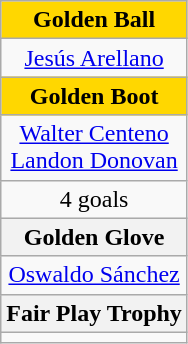<table class="wikitable" style="text-align:center">
<tr>
<th scope=col style="background-color: gold">Golden Ball</th>
</tr>
<tr>
<td> <a href='#'>Jesús Arellano</a></td>
</tr>
<tr>
<th scope=col style="background-color: gold">Golden Boot</th>
</tr>
<tr>
<td> <a href='#'>Walter Centeno</a><br> <a href='#'>Landon Donovan</a></td>
</tr>
<tr>
<td>4 goals</td>
</tr>
<tr>
<th colspan="3">Golden Glove</th>
</tr>
<tr>
<td colspan="3"> <a href='#'>Oswaldo Sánchez</a></td>
</tr>
<tr>
<th colspan="3">Fair Play Trophy</th>
</tr>
<tr>
<td colspan="3"></td>
</tr>
</table>
